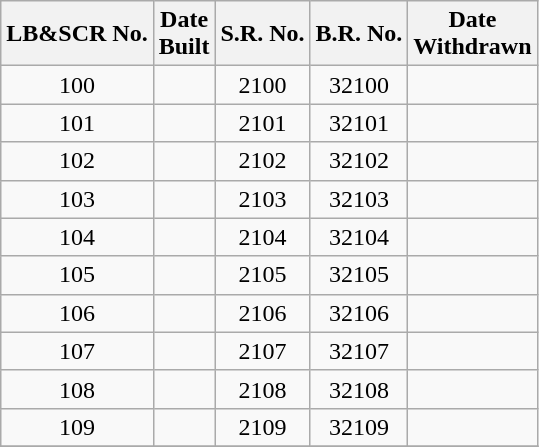<table class="wikitable sortable collapsible collapsed" style="text-align:center">
<tr>
<th>LB&SCR No.</th>
<th>Date<br>Built</th>
<th>S.R. No.</th>
<th>B.R. No.</th>
<th>Date<br>Withdrawn</th>
</tr>
<tr>
<td>100</td>
<td></td>
<td>2100</td>
<td>32100</td>
<td></td>
</tr>
<tr>
<td>101</td>
<td></td>
<td>2101</td>
<td>32101</td>
<td></td>
</tr>
<tr>
<td>102</td>
<td></td>
<td>2102</td>
<td>32102</td>
<td></td>
</tr>
<tr>
<td>103</td>
<td></td>
<td>2103</td>
<td>32103</td>
<td></td>
</tr>
<tr>
<td>104</td>
<td></td>
<td>2104</td>
<td>32104</td>
<td></td>
</tr>
<tr>
<td>105</td>
<td></td>
<td>2105</td>
<td>32105</td>
<td></td>
</tr>
<tr>
<td>106</td>
<td></td>
<td>2106</td>
<td>32106</td>
<td></td>
</tr>
<tr>
<td>107</td>
<td></td>
<td>2107</td>
<td>32107</td>
<td></td>
</tr>
<tr>
<td>108</td>
<td></td>
<td>2108</td>
<td>32108</td>
<td></td>
</tr>
<tr>
<td>109</td>
<td></td>
<td>2109</td>
<td>32109</td>
<td></td>
</tr>
<tr>
</tr>
</table>
